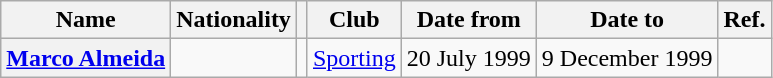<table class="wikitable plainrowheaders">
<tr>
<th scope="col">Name</th>
<th scope="col">Nationality</th>
<th scope="col"></th>
<th scope="col">Club</th>
<th scope="col">Date from</th>
<th scope="col">Date to</th>
<th scope="col">Ref.</th>
</tr>
<tr>
<th scope="row"><a href='#'>Marco Almeida</a></th>
<td></td>
<td align="center"></td>
<td> <a href='#'>Sporting</a></td>
<td>20 July 1999</td>
<td>9 December 1999</td>
<td align="center"></td>
</tr>
</table>
